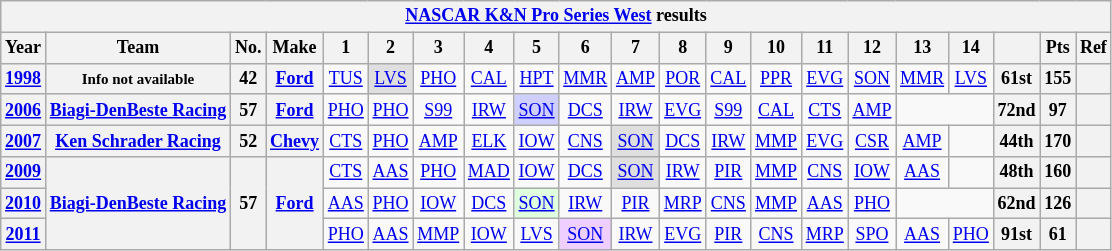<table class="wikitable" style="text-align:center; font-size:75%">
<tr>
<th colspan=21><a href='#'>NASCAR K&N Pro Series West</a> results</th>
</tr>
<tr>
<th>Year</th>
<th>Team</th>
<th>No.</th>
<th>Make</th>
<th>1</th>
<th>2</th>
<th>3</th>
<th>4</th>
<th>5</th>
<th>6</th>
<th>7</th>
<th>8</th>
<th>9</th>
<th>10</th>
<th>11</th>
<th>12</th>
<th>13</th>
<th>14</th>
<th></th>
<th>Pts</th>
<th>Ref</th>
</tr>
<tr>
<th><a href='#'>1998</a></th>
<th><small>Info not available</small></th>
<th>42</th>
<th><a href='#'>Ford</a></th>
<td><a href='#'>TUS</a></td>
<td style="background:#DFDFDF;"><a href='#'>LVS</a><br></td>
<td><a href='#'>PHO</a></td>
<td><a href='#'>CAL</a></td>
<td><a href='#'>HPT</a></td>
<td><a href='#'>MMR</a></td>
<td><a href='#'>AMP</a></td>
<td><a href='#'>POR</a></td>
<td><a href='#'>CAL</a></td>
<td><a href='#'>PPR</a></td>
<td><a href='#'>EVG</a></td>
<td><a href='#'>SON</a></td>
<td><a href='#'>MMR</a></td>
<td><a href='#'>LVS</a></td>
<th>61st</th>
<th>155</th>
<th></th>
</tr>
<tr>
<th><a href='#'>2006</a></th>
<th><a href='#'>Biagi-DenBeste Racing</a></th>
<th>57</th>
<th><a href='#'>Ford</a></th>
<td><a href='#'>PHO</a></td>
<td><a href='#'>PHO</a></td>
<td><a href='#'>S99</a></td>
<td><a href='#'>IRW</a></td>
<td style="background:#CFCFFF;"><a href='#'>SON</a><br></td>
<td><a href='#'>DCS</a></td>
<td><a href='#'>IRW</a></td>
<td><a href='#'>EVG</a></td>
<td><a href='#'>S99</a></td>
<td><a href='#'>CAL</a></td>
<td><a href='#'>CTS</a></td>
<td><a href='#'>AMP</a></td>
<td colspan=2></td>
<th>72nd</th>
<th>97</th>
<th></th>
</tr>
<tr>
<th><a href='#'>2007</a></th>
<th><a href='#'>Ken Schrader Racing</a></th>
<th>52</th>
<th><a href='#'>Chevy</a></th>
<td><a href='#'>CTS</a></td>
<td><a href='#'>PHO</a></td>
<td><a href='#'>AMP</a></td>
<td><a href='#'>ELK</a></td>
<td><a href='#'>IOW</a></td>
<td><a href='#'>CNS</a></td>
<td style="background:#DFDFDF;"><a href='#'>SON</a><br></td>
<td><a href='#'>DCS</a></td>
<td><a href='#'>IRW</a></td>
<td><a href='#'>MMP</a></td>
<td><a href='#'>EVG</a></td>
<td><a href='#'>CSR</a></td>
<td><a href='#'>AMP</a></td>
<td></td>
<th>44th</th>
<th>170</th>
<th></th>
</tr>
<tr>
<th><a href='#'>2009</a></th>
<th rowspan=3><a href='#'>Biagi-DenBeste Racing</a></th>
<th rowspan=3>57</th>
<th rowspan=3><a href='#'>Ford</a></th>
<td><a href='#'>CTS</a></td>
<td><a href='#'>AAS</a></td>
<td><a href='#'>PHO</a></td>
<td><a href='#'>MAD</a></td>
<td><a href='#'>IOW</a></td>
<td><a href='#'>DCS</a></td>
<td style="background:#DFDFDF;"><a href='#'>SON</a><br></td>
<td><a href='#'>IRW</a></td>
<td><a href='#'>PIR</a></td>
<td><a href='#'>MMP</a></td>
<td><a href='#'>CNS</a></td>
<td><a href='#'>IOW</a></td>
<td><a href='#'>AAS</a></td>
<td></td>
<th>48th</th>
<th>160</th>
<th></th>
</tr>
<tr>
<th><a href='#'>2010</a></th>
<td><a href='#'>AAS</a></td>
<td><a href='#'>PHO</a></td>
<td><a href='#'>IOW</a></td>
<td><a href='#'>DCS</a></td>
<td style="background:#DFFFDF;"><a href='#'>SON</a><br></td>
<td><a href='#'>IRW</a></td>
<td><a href='#'>PIR</a></td>
<td><a href='#'>MRP</a></td>
<td><a href='#'>CNS</a></td>
<td><a href='#'>MMP</a></td>
<td><a href='#'>AAS</a></td>
<td><a href='#'>PHO</a></td>
<td colspan=2></td>
<th>62nd</th>
<th>126</th>
<th></th>
</tr>
<tr>
<th><a href='#'>2011</a></th>
<td><a href='#'>PHO</a></td>
<td><a href='#'>AAS</a></td>
<td><a href='#'>MMP</a></td>
<td><a href='#'>IOW</a></td>
<td><a href='#'>LVS</a></td>
<td style="background:#EFCFFF;"><a href='#'>SON</a><br></td>
<td><a href='#'>IRW</a></td>
<td><a href='#'>EVG</a></td>
<td><a href='#'>PIR</a></td>
<td><a href='#'>CNS</a></td>
<td><a href='#'>MRP</a></td>
<td><a href='#'>SPO</a></td>
<td><a href='#'>AAS</a></td>
<td><a href='#'>PHO</a></td>
<th>91st</th>
<th>61</th>
<th></th>
</tr>
</table>
